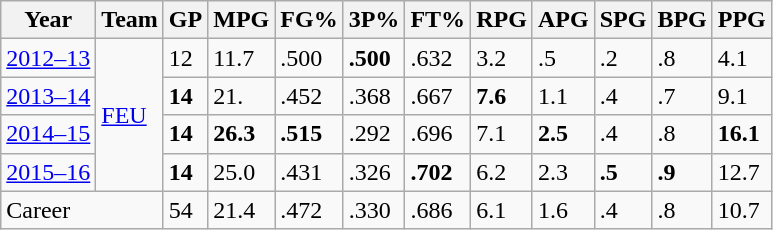<table class="wikitable sortable">
<tr>
<th>Year</th>
<th>Team</th>
<th>GP</th>
<th>MPG</th>
<th>FG%</th>
<th>3P%</th>
<th>FT%</th>
<th>RPG</th>
<th>APG</th>
<th>SPG</th>
<th>BPG</th>
<th>PPG</th>
</tr>
<tr>
<td><a href='#'>2012–13</a></td>
<td rowspan="4"><a href='#'>FEU</a></td>
<td>12</td>
<td>11.7</td>
<td>.500</td>
<td><strong>.500</strong></td>
<td>.632</td>
<td>3.2</td>
<td>.5</td>
<td>.2</td>
<td>.8</td>
<td>4.1</td>
</tr>
<tr>
<td><a href='#'>2013–14</a></td>
<td><strong>14</strong></td>
<td>21.</td>
<td>.452</td>
<td>.368</td>
<td>.667</td>
<td><strong>7.6</strong></td>
<td>1.1</td>
<td>.4</td>
<td>.7</td>
<td>9.1</td>
</tr>
<tr>
<td><a href='#'>2014–15</a></td>
<td><strong>14</strong></td>
<td><strong>26.3</strong></td>
<td><strong>.515</strong></td>
<td>.292</td>
<td>.696</td>
<td>7.1</td>
<td><strong>2.5</strong></td>
<td>.4</td>
<td>.8</td>
<td><strong>16.1</strong></td>
</tr>
<tr>
<td><a href='#'>2015–16</a></td>
<td><strong>14</strong></td>
<td>25.0</td>
<td>.431</td>
<td>.326</td>
<td><strong>.702</strong></td>
<td>6.2</td>
<td>2.3</td>
<td><strong>.5</strong></td>
<td><strong>.9</strong></td>
<td>12.7</td>
</tr>
<tr>
<td colspan="2">Career</td>
<td>54</td>
<td>21.4</td>
<td>.472</td>
<td>.330</td>
<td>.686</td>
<td>6.1</td>
<td>1.6</td>
<td>.4</td>
<td>.8</td>
<td>10.7</td>
</tr>
</table>
